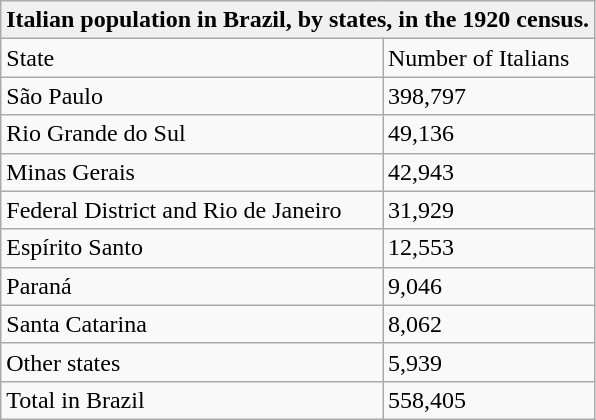<table class="wikitable" style="margin-left: 1em" cellspacing="0" align="center">
<tr>
<th colspan="2" style="background:#f0f0f0;">Italian population in Brazil, by states, in the 1920 census.</th>
</tr>
<tr>
<td>State</td>
<td>Number of Italians</td>
</tr>
<tr>
<td>São Paulo</td>
<td>398,797</td>
</tr>
<tr>
<td>Rio Grande do Sul</td>
<td>49,136</td>
</tr>
<tr>
<td>Minas Gerais</td>
<td>42,943</td>
</tr>
<tr>
<td>Federal District and Rio de Janeiro</td>
<td>31,929</td>
</tr>
<tr>
<td>Espírito Santo</td>
<td>12,553</td>
</tr>
<tr>
<td>Paraná</td>
<td>9,046</td>
</tr>
<tr>
<td>Santa Catarina</td>
<td>8,062</td>
</tr>
<tr>
<td>Other states</td>
<td>5,939</td>
</tr>
<tr>
<td>Total in Brazil</td>
<td>558,405</td>
</tr>
</table>
